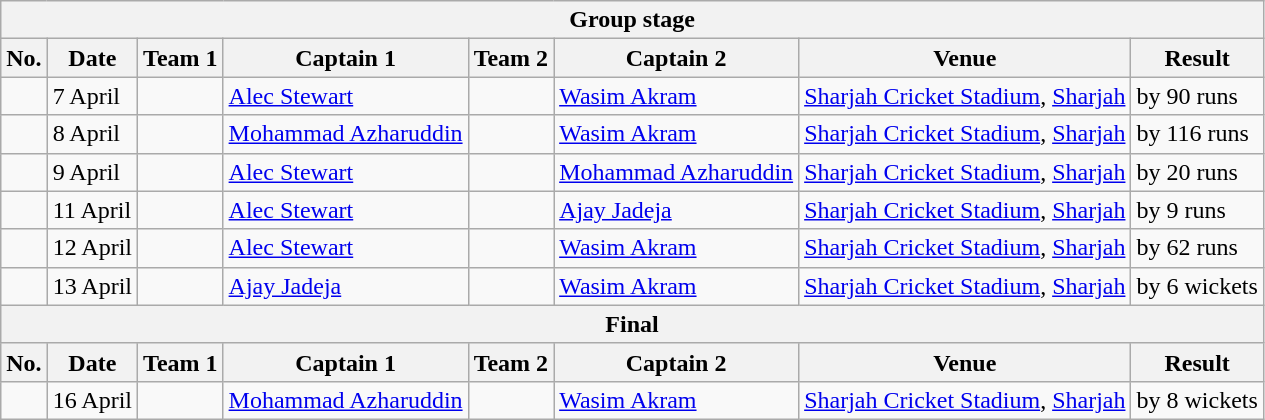<table class="wikitable">
<tr>
<th colspan="9">Group stage</th>
</tr>
<tr>
<th>No.</th>
<th>Date</th>
<th>Team 1</th>
<th>Captain 1</th>
<th>Team 2</th>
<th>Captain 2</th>
<th>Venue</th>
<th>Result</th>
</tr>
<tr>
<td></td>
<td>7 April</td>
<td></td>
<td><a href='#'>Alec Stewart</a></td>
<td></td>
<td><a href='#'>Wasim Akram</a></td>
<td><a href='#'>Sharjah Cricket Stadium</a>, <a href='#'>Sharjah</a></td>
<td> by 90 runs</td>
</tr>
<tr>
<td></td>
<td>8 April</td>
<td></td>
<td><a href='#'>Mohammad Azharuddin</a></td>
<td></td>
<td><a href='#'>Wasim Akram</a></td>
<td><a href='#'>Sharjah Cricket Stadium</a>, <a href='#'>Sharjah</a></td>
<td> by 116 runs</td>
</tr>
<tr>
<td></td>
<td>9 April</td>
<td></td>
<td><a href='#'>Alec Stewart</a></td>
<td></td>
<td><a href='#'>Mohammad Azharuddin</a></td>
<td><a href='#'>Sharjah Cricket Stadium</a>, <a href='#'>Sharjah</a></td>
<td> by 20 runs</td>
</tr>
<tr>
<td></td>
<td>11 April</td>
<td></td>
<td><a href='#'>Alec Stewart</a></td>
<td></td>
<td><a href='#'>Ajay Jadeja</a></td>
<td><a href='#'>Sharjah Cricket Stadium</a>, <a href='#'>Sharjah</a></td>
<td> by 9 runs</td>
</tr>
<tr>
<td></td>
<td>12 April</td>
<td></td>
<td><a href='#'>Alec Stewart</a></td>
<td></td>
<td><a href='#'>Wasim Akram</a></td>
<td><a href='#'>Sharjah Cricket Stadium</a>, <a href='#'>Sharjah</a></td>
<td> by 62 runs</td>
</tr>
<tr>
<td></td>
<td>13 April</td>
<td></td>
<td><a href='#'>Ajay Jadeja</a></td>
<td></td>
<td><a href='#'>Wasim Akram</a></td>
<td><a href='#'>Sharjah Cricket Stadium</a>, <a href='#'>Sharjah</a></td>
<td> by 6 wickets</td>
</tr>
<tr>
<th colspan="9">Final</th>
</tr>
<tr>
<th>No.</th>
<th>Date</th>
<th>Team 1</th>
<th>Captain 1</th>
<th>Team 2</th>
<th>Captain 2</th>
<th>Venue</th>
<th>Result</th>
</tr>
<tr>
<td></td>
<td>16 April</td>
<td></td>
<td><a href='#'>Mohammad Azharuddin</a></td>
<td></td>
<td><a href='#'>Wasim Akram</a></td>
<td><a href='#'>Sharjah Cricket Stadium</a>, <a href='#'>Sharjah</a></td>
<td> by 8 wickets</td>
</tr>
</table>
